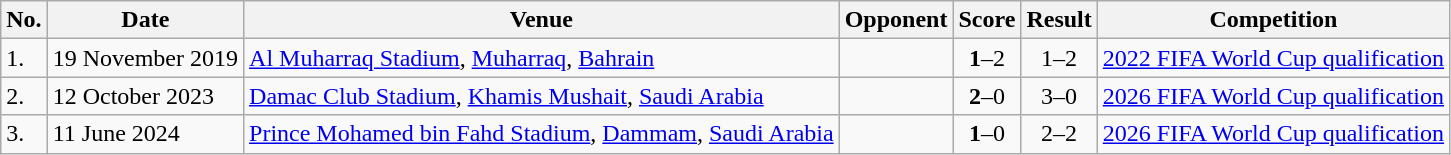<table class="wikitable">
<tr>
<th>No.</th>
<th>Date</th>
<th>Venue</th>
<th>Opponent</th>
<th>Score</th>
<th>Result</th>
<th>Competition</th>
</tr>
<tr>
<td>1.</td>
<td>19 November 2019</td>
<td><a href='#'>Al Muharraq Stadium</a>, <a href='#'>Muharraq</a>, <a href='#'>Bahrain</a></td>
<td></td>
<td align=center><strong>1</strong>–2</td>
<td align=center>1–2</td>
<td><a href='#'>2022 FIFA World Cup qualification</a></td>
</tr>
<tr>
<td>2.</td>
<td>12 October 2023</td>
<td><a href='#'>Damac Club Stadium</a>, <a href='#'>Khamis Mushait</a>, <a href='#'>Saudi Arabia</a></td>
<td></td>
<td align=center><strong>2</strong>–0</td>
<td align=center>3–0</td>
<td><a href='#'>2026 FIFA World Cup qualification</a></td>
</tr>
<tr>
<td>3.</td>
<td>11 June 2024</td>
<td><a href='#'>Prince Mohamed bin Fahd Stadium</a>, <a href='#'>Dammam</a>, <a href='#'>Saudi Arabia</a></td>
<td></td>
<td align=center><strong>1</strong>–0</td>
<td align=center>2–2</td>
<td><a href='#'>2026 FIFA World Cup qualification</a></td>
</tr>
</table>
